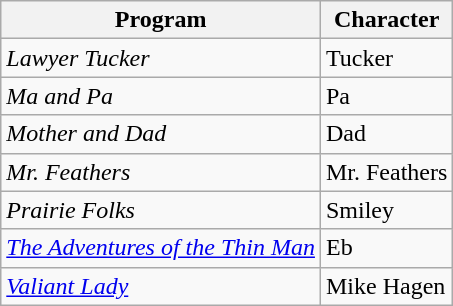<table class="wikitable">
<tr>
<th>Program</th>
<th>Character</th>
</tr>
<tr>
<td><em>Lawyer Tucker</em></td>
<td>Tucker</td>
</tr>
<tr>
<td><em>Ma and Pa</em></td>
<td>Pa</td>
</tr>
<tr>
<td><em>Mother and Dad</em></td>
<td>Dad</td>
</tr>
<tr>
<td><em>Mr. Feathers</em></td>
<td>Mr. Feathers</td>
</tr>
<tr>
<td><em>Prairie Folks</em></td>
<td>Smiley</td>
</tr>
<tr>
<td><em><a href='#'>The Adventures of the Thin Man</a></em></td>
<td>Eb</td>
</tr>
<tr>
<td><em><a href='#'>Valiant Lady</a></em></td>
<td>Mike Hagen</td>
</tr>
</table>
